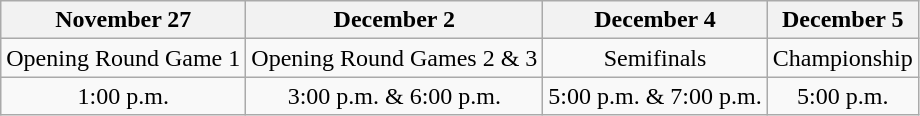<table class="wikitable" style="text-align:center">
<tr>
<th>November 27</th>
<th>December 2</th>
<th>December 4</th>
<th>December 5</th>
</tr>
<tr>
<td>Opening Round Game 1</td>
<td>Opening Round Games 2 & 3</td>
<td>Semifinals</td>
<td>Championship</td>
</tr>
<tr>
<td>1:00 p.m.</td>
<td>3:00 p.m. & 6:00 p.m.</td>
<td>5:00 p.m. & 7:00 p.m.</td>
<td>5:00 p.m.</td>
</tr>
</table>
